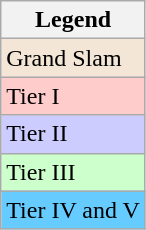<table class="wikitable sortable mw-collapsible mw-collapsed">
<tr>
<th>Legend</th>
</tr>
<tr style="background:#f3e6d7;">
<td>Grand Slam</td>
</tr>
<tr style="background:#fcc;">
<td>Tier I</td>
</tr>
<tr style="background:#ccf;">
<td>Tier II</td>
</tr>
<tr style="background:#cfc;">
<td>Tier III</td>
</tr>
<tr style="background:#6cf;">
<td>Tier IV and V</td>
</tr>
</table>
